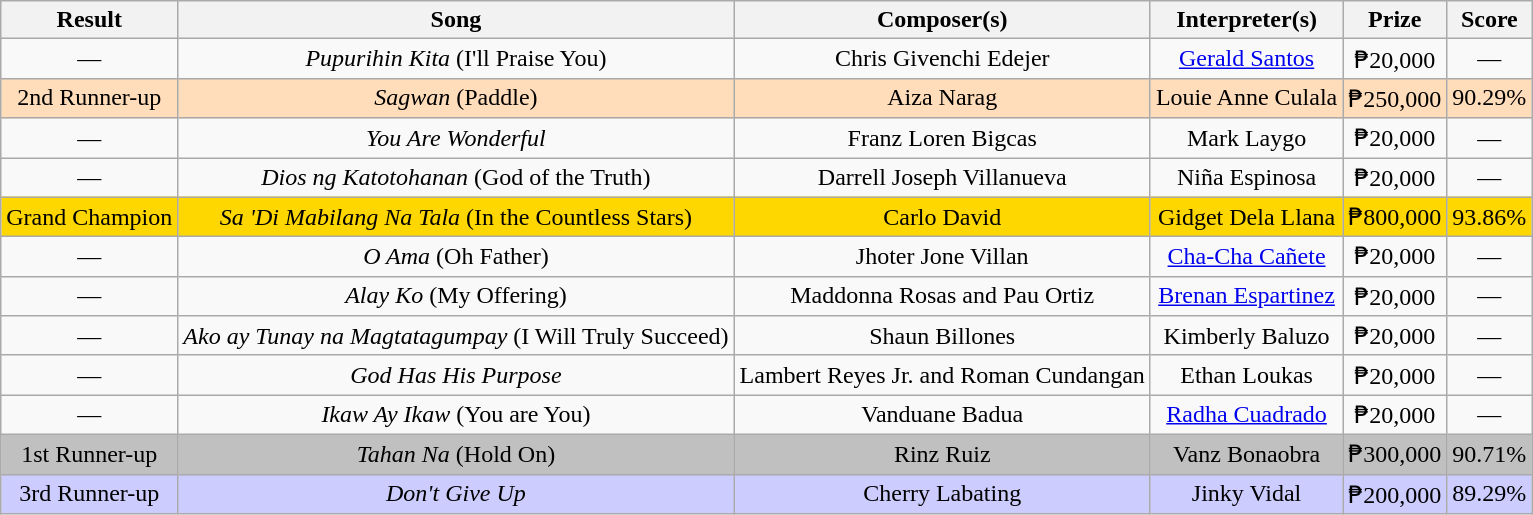<table class="wikitable sortable" border="1">
<tr>
<th>Result</th>
<th>Song</th>
<th>Composer(s)</th>
<th>Interpreter(s)</th>
<th>Prize</th>
<th>Score</th>
</tr>
<tr>
<td style="text-align:center;">—</td>
<td style="text-align:center;"><em>Pupurihin Kita</em> (I'll Praise You)</td>
<td style="text-align:center;">Chris Givenchi Edejer</td>
<td style="text-align:center;"><a href='#'>Gerald Santos</a></td>
<td style="text-align:center;">₱20,000</td>
<td style="text-align:center;">—</td>
</tr>
<tr bgcolor="#fdb">
<td style="text-align:center;">2nd Runner-up</td>
<td style="text-align:center;"><em>Sagwan</em> (Paddle)</td>
<td style="text-align:center;">Aiza Narag</td>
<td style="text-align:center;">Louie Anne Culala</td>
<td style="text-align:center;">₱250,000</td>
<td style="text-align:center;">90.29%</td>
</tr>
<tr>
<td style="text-align:center;">—</td>
<td style="text-align:center;"><em>You Are Wonderful</em></td>
<td style="text-align:center;">Franz Loren Bigcas</td>
<td style="text-align:center;">Mark Laygo</td>
<td style="text-align:center;">₱20,000</td>
<td style="text-align:center;">—</td>
</tr>
<tr>
<td style="text-align:center;">—</td>
<td style="text-align:center;"><em>Dios ng Katotohanan</em> (God of the Truth)</td>
<td style="text-align:center;">Darrell Joseph Villanueva</td>
<td style="text-align:center;">Niña Espinosa</td>
<td style="text-align:center;">₱20,000</td>
<td style="text-align:center;">—</td>
</tr>
<tr bgcolor="gold">
<td style="text-align:center;">Grand Champion</td>
<td style="text-align:center;"><em>Sa 'Di Mabilang Na Tala</em> (In the Countless Stars)</td>
<td style="text-align:center;">Carlo David</td>
<td style="text-align:center;">Gidget Dela Llana</td>
<td style="text-align:center;">₱800,000</td>
<td style="text-align:center;">93.86%</td>
</tr>
<tr>
<td style="text-align:center;">—</td>
<td style="text-align:center;"><em>O Ama</em> (Oh Father)</td>
<td style="text-align:center;">Jhoter Jone Villan</td>
<td style="text-align:center;"><a href='#'>Cha-Cha Cañete</a></td>
<td style="text-align:center;">₱20,000</td>
<td style="text-align:center;">—</td>
</tr>
<tr>
<td style="text-align:center;">—</td>
<td style="text-align:center;"><em>Alay Ko</em> (My Offering)</td>
<td style="text-align:center;">Maddonna Rosas and Pau Ortiz</td>
<td style="text-align:center;"><a href='#'>Brenan Espartinez</a></td>
<td style="text-align:center;">₱20,000</td>
<td style="text-align:center;">—</td>
</tr>
<tr>
<td style="text-align:center;">—</td>
<td style="text-align:center;"><em>Ako ay Tunay na Magtatagumpay</em> (I Will Truly Succeed)</td>
<td style="text-align:center;">Shaun Billones</td>
<td style="text-align:center;">Kimberly Baluzo</td>
<td style="text-align:center;">₱20,000</td>
<td style="text-align:center;">—</td>
</tr>
<tr>
<td style="text-align:center;">—</td>
<td style="text-align:center;"><em>God Has His Purpose</em></td>
<td style="text-align:center;">Lambert Reyes Jr. and Roman Cundangan</td>
<td style="text-align:center;">Ethan Loukas</td>
<td style="text-align:center;">₱20,000</td>
<td style="text-align:center;">—</td>
</tr>
<tr>
<td style="text-align:center;">—</td>
<td style="text-align:center;"><em>Ikaw Ay Ikaw</em> (You are You)</td>
<td style="text-align:center;">Vanduane Badua</td>
<td style="text-align:center;"><a href='#'>Radha Cuadrado</a></td>
<td style="text-align:center;">₱20,000</td>
<td style="text-align:center;">—</td>
</tr>
<tr bgcolor="silver">
<td style="text-align:center;">1st Runner-up</td>
<td style="text-align:center;"><em>Tahan Na</em> (Hold On)</td>
<td style="text-align:center;">Rinz Ruiz</td>
<td style="text-align:center;">Vanz Bonaobra</td>
<td style="text-align:center;">₱300,000</td>
<td style="text-align:center;">90.71%</td>
</tr>
<tr bgcolor="#ccccff">
<td style="text-align:center;">3rd Runner-up</td>
<td style="text-align:center;"><em>Don't Give Up</em></td>
<td style="text-align:center;">Cherry Labating</td>
<td style="text-align:center;">Jinky Vidal</td>
<td style="text-align:center;">₱200,000</td>
<td style="text-align:center;">89.29%</td>
</tr>
</table>
